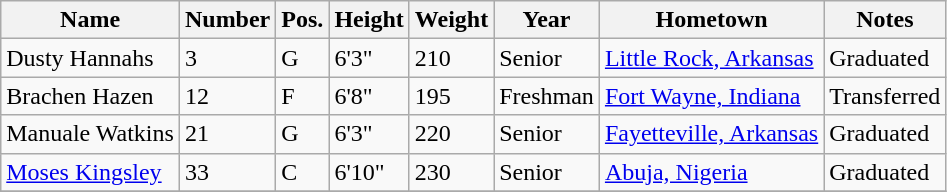<table class="wikitable sortable" border="1">
<tr>
<th>Name</th>
<th>Number</th>
<th>Pos.</th>
<th>Height</th>
<th>Weight</th>
<th>Year</th>
<th>Hometown</th>
<th class="unsortable">Notes</th>
</tr>
<tr>
<td>Dusty Hannahs</td>
<td>3</td>
<td>G</td>
<td>6'3"</td>
<td>210</td>
<td>Senior</td>
<td><a href='#'>Little Rock, Arkansas</a></td>
<td>Graduated</td>
</tr>
<tr>
<td>Brachen Hazen</td>
<td>12</td>
<td>F</td>
<td>6'8"</td>
<td>195</td>
<td>Freshman</td>
<td><a href='#'>Fort Wayne, Indiana</a></td>
<td>Transferred</td>
</tr>
<tr>
<td>Manuale Watkins</td>
<td>21</td>
<td>G</td>
<td>6'3"</td>
<td>220</td>
<td>Senior</td>
<td><a href='#'>Fayetteville, Arkansas</a></td>
<td>Graduated</td>
</tr>
<tr>
<td><a href='#'>Moses Kingsley</a></td>
<td>33</td>
<td>C</td>
<td>6'10"</td>
<td>230</td>
<td>Senior</td>
<td><a href='#'>Abuja, Nigeria</a></td>
<td>Graduated</td>
</tr>
<tr>
</tr>
</table>
